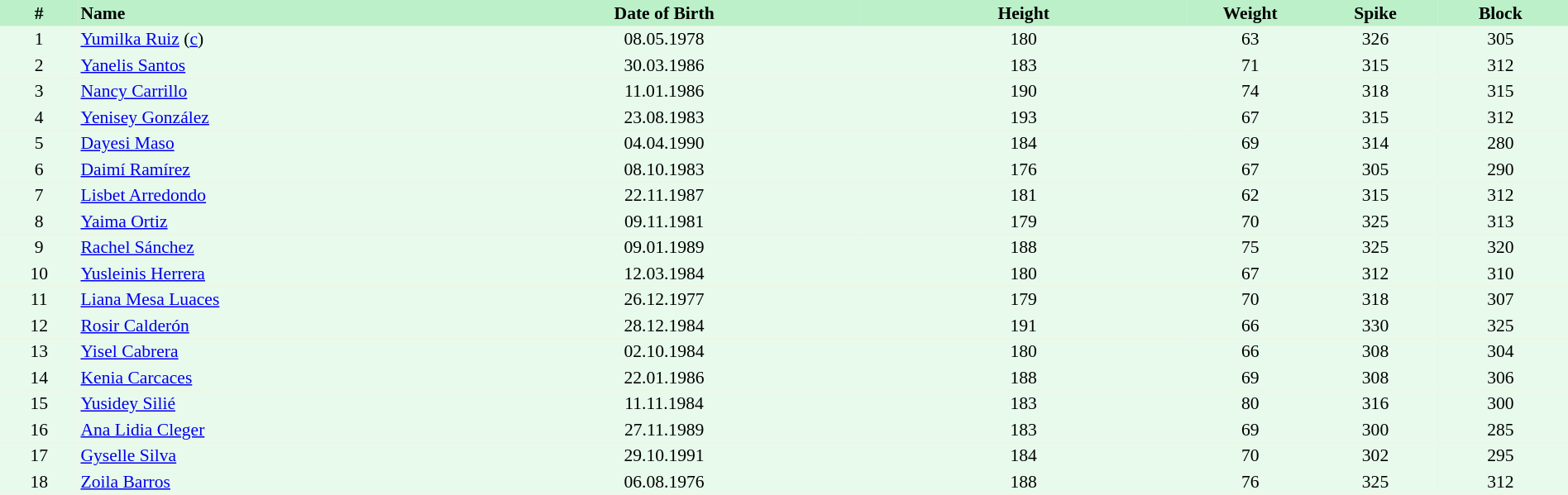<table border=0 cellpadding=2 cellspacing=0  |- bgcolor=#FFECCE style="text-align:center; font-size:90%;" width=100%>
<tr bgcolor=#BBF0C9>
<th width=5%>#</th>
<th width=25% align=left>Name</th>
<th width=25%>Date of Birth</th>
<th width=21%>Height</th>
<th width=8%>Weight</th>
<th width=8%>Spike</th>
<th width=8%>Block</th>
<th></th>
</tr>
<tr bgcolor=#E7FAEC>
<td>1</td>
<td align=left><a href='#'>Yumilka Ruiz</a> (<a href='#'>c</a>)</td>
<td>08.05.1978</td>
<td>180</td>
<td>63</td>
<td>326</td>
<td>305</td>
<td></td>
</tr>
<tr bgcolor=#E7FAEC>
<td>2</td>
<td align=left><a href='#'>Yanelis Santos</a></td>
<td>30.03.1986</td>
<td>183</td>
<td>71</td>
<td>315</td>
<td>312</td>
<td></td>
</tr>
<tr bgcolor=#E7FAEC>
<td>3</td>
<td align=left><a href='#'>Nancy Carrillo</a></td>
<td>11.01.1986</td>
<td>190</td>
<td>74</td>
<td>318</td>
<td>315</td>
<td></td>
</tr>
<tr bgcolor=#E7FAEC>
<td>4</td>
<td align=left><a href='#'>Yenisey González</a></td>
<td>23.08.1983</td>
<td>193</td>
<td>67</td>
<td>315</td>
<td>312</td>
<td></td>
</tr>
<tr bgcolor=#E7FAEC>
<td>5</td>
<td align=left><a href='#'>Dayesi Maso</a></td>
<td>04.04.1990</td>
<td>184</td>
<td>69</td>
<td>314</td>
<td>280</td>
<td></td>
</tr>
<tr bgcolor=#E7FAEC>
<td>6</td>
<td align=left><a href='#'>Daimí Ramírez</a></td>
<td>08.10.1983</td>
<td>176</td>
<td>67</td>
<td>305</td>
<td>290</td>
<td></td>
</tr>
<tr bgcolor=#E7FAEC>
<td>7</td>
<td align=left><a href='#'>Lisbet Arredondo</a></td>
<td>22.11.1987</td>
<td>181</td>
<td>62</td>
<td>315</td>
<td>312</td>
<td></td>
</tr>
<tr bgcolor=#E7FAEC>
<td>8</td>
<td align=left><a href='#'>Yaima Ortiz</a></td>
<td>09.11.1981</td>
<td>179</td>
<td>70</td>
<td>325</td>
<td>313</td>
<td></td>
</tr>
<tr bgcolor=#E7FAEC>
<td>9</td>
<td align=left><a href='#'>Rachel Sánchez</a></td>
<td>09.01.1989</td>
<td>188</td>
<td>75</td>
<td>325</td>
<td>320</td>
<td></td>
</tr>
<tr bgcolor=#E7FAEC>
<td>10</td>
<td align=left><a href='#'>Yusleinis Herrera</a></td>
<td>12.03.1984</td>
<td>180</td>
<td>67</td>
<td>312</td>
<td>310</td>
<td></td>
</tr>
<tr bgcolor=#E7FAEC>
<td>11</td>
<td align=left><a href='#'>Liana Mesa Luaces</a></td>
<td>26.12.1977</td>
<td>179</td>
<td>70</td>
<td>318</td>
<td>307</td>
<td></td>
</tr>
<tr bgcolor=#E7FAEC>
<td>12</td>
<td align=left><a href='#'>Rosir Calderón</a></td>
<td>28.12.1984</td>
<td>191</td>
<td>66</td>
<td>330</td>
<td>325</td>
<td></td>
</tr>
<tr bgcolor=#E7FAEC>
<td>13</td>
<td align=left><a href='#'>Yisel Cabrera</a></td>
<td>02.10.1984</td>
<td>180</td>
<td>66</td>
<td>308</td>
<td>304</td>
<td></td>
</tr>
<tr bgcolor=#E7FAEC>
<td>14</td>
<td align=left><a href='#'>Kenia Carcaces</a></td>
<td>22.01.1986</td>
<td>188</td>
<td>69</td>
<td>308</td>
<td>306</td>
<td></td>
</tr>
<tr bgcolor=#E7FAEC>
<td>15</td>
<td align=left><a href='#'>Yusidey Silié</a></td>
<td>11.11.1984</td>
<td>183</td>
<td>80</td>
<td>316</td>
<td>300</td>
<td></td>
</tr>
<tr bgcolor=#E7FAEC>
<td>16</td>
<td align=left><a href='#'>Ana Lidia Cleger</a></td>
<td>27.11.1989</td>
<td>183</td>
<td>69</td>
<td>300</td>
<td>285</td>
<td></td>
</tr>
<tr bgcolor=#E7FAEC>
<td>17</td>
<td align=left><a href='#'>Gyselle Silva</a></td>
<td>29.10.1991</td>
<td>184</td>
<td>70</td>
<td>302</td>
<td>295</td>
<td></td>
</tr>
<tr bgcolor=#E7FAEC>
<td>18</td>
<td align=left><a href='#'>Zoila Barros</a></td>
<td>06.08.1976</td>
<td>188</td>
<td>76</td>
<td>325</td>
<td>312</td>
<td></td>
</tr>
</table>
